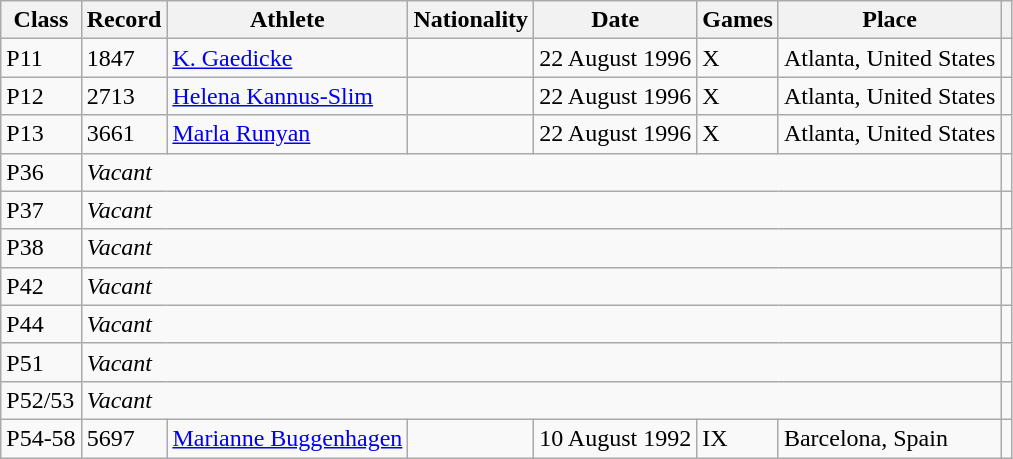<table class="wikitable">
<tr>
<th>Class</th>
<th>Record</th>
<th>Athlete</th>
<th>Nationality</th>
<th>Date</th>
<th>Games</th>
<th>Place</th>
<th></th>
</tr>
<tr>
<td>P11</td>
<td>1847</td>
<td><a href='#'>K. Gaedicke</a></td>
<td></td>
<td>22 August 1996</td>
<td>X</td>
<td>Atlanta, United States</td>
<td></td>
</tr>
<tr>
<td>P12</td>
<td>2713</td>
<td><a href='#'>Helena Kannus-Slim</a></td>
<td></td>
<td>22 August 1996</td>
<td>X</td>
<td>Atlanta, United States</td>
<td></td>
</tr>
<tr>
<td>P13</td>
<td>3661</td>
<td><a href='#'>Marla Runyan</a></td>
<td></td>
<td>22 August 1996</td>
<td>X</td>
<td>Atlanta, United States</td>
<td></td>
</tr>
<tr>
<td>P36</td>
<td colspan="6"><em>Vacant</em></td>
<td></td>
</tr>
<tr>
<td>P37</td>
<td colspan="6"><em>Vacant</em></td>
<td></td>
</tr>
<tr>
<td>P38</td>
<td colspan="6"><em>Vacant</em></td>
<td></td>
</tr>
<tr>
<td>P42</td>
<td colspan="6"><em>Vacant</em></td>
<td></td>
</tr>
<tr>
<td>P44</td>
<td colspan="6"><em>Vacant</em></td>
<td></td>
</tr>
<tr>
<td>P51</td>
<td colspan="6"><em>Vacant</em></td>
<td></td>
</tr>
<tr>
<td>P52/53</td>
<td colspan="6"><em>Vacant</em></td>
<td></td>
</tr>
<tr>
<td>P54-58</td>
<td>5697</td>
<td><a href='#'>Marianne Buggenhagen</a></td>
<td></td>
<td>10 August 1992</td>
<td>IX</td>
<td>Barcelona, Spain</td>
<td></td>
</tr>
</table>
